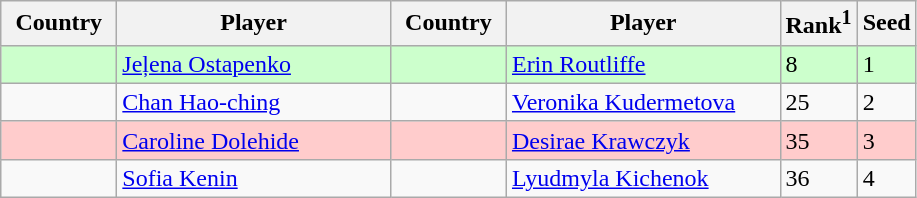<table class="sortable wikitable">
<tr>
<th width="70">Country</th>
<th width="175">Player</th>
<th width="70">Country</th>
<th width="175">Player</th>
<th>Rank<sup>1</sup></th>
<th>Seed</th>
</tr>
<tr style="background:#cfc;">
<td></td>
<td><a href='#'>Jeļena Ostapenko</a></td>
<td></td>
<td><a href='#'>Erin Routliffe</a></td>
<td>8</td>
<td>1</td>
</tr>
<tr>
<td></td>
<td><a href='#'>Chan Hao-ching</a></td>
<td></td>
<td><a href='#'>Veronika Kudermetova</a></td>
<td>25</td>
<td>2</td>
</tr>
<tr style="background:#fcc;">
<td></td>
<td><a href='#'>Caroline Dolehide</a></td>
<td></td>
<td><a href='#'>Desirae Krawczyk</a></td>
<td>35</td>
<td>3</td>
</tr>
<tr>
<td></td>
<td><a href='#'>Sofia Kenin</a></td>
<td></td>
<td><a href='#'>Lyudmyla Kichenok</a></td>
<td>36</td>
<td>4</td>
</tr>
</table>
